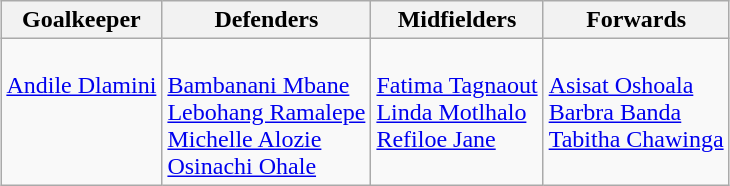<table class="wikitable" style="margin:0 auto">
<tr>
<th>Goalkeeper</th>
<th>Defenders</th>
<th>Midfielders</th>
<th>Forwards</th>
</tr>
<tr>
<td align="left" valign="top"><br> <a href='#'>Andile Dlamini</a></td>
<td align="left" valign="top"><br> <a href='#'>Bambanani Mbane</a><br>
 <a href='#'>Lebohang Ramalepe</a><br>
 <a href='#'>Michelle Alozie</a><br>
 <a href='#'>Osinachi Ohale</a></td>
<td align="left" valign="top"><br> <a href='#'>Fatima Tagnaout</a><br>
 <a href='#'>Linda Motlhalo</a><br>
 <a href='#'>Refiloe Jane</a></td>
<td align="left" valign="top"><br> <a href='#'>Asisat Oshoala</a><br>
 <a href='#'>Barbra Banda</a><br>
 <a href='#'>Tabitha Chawinga</a></td>
</tr>
</table>
